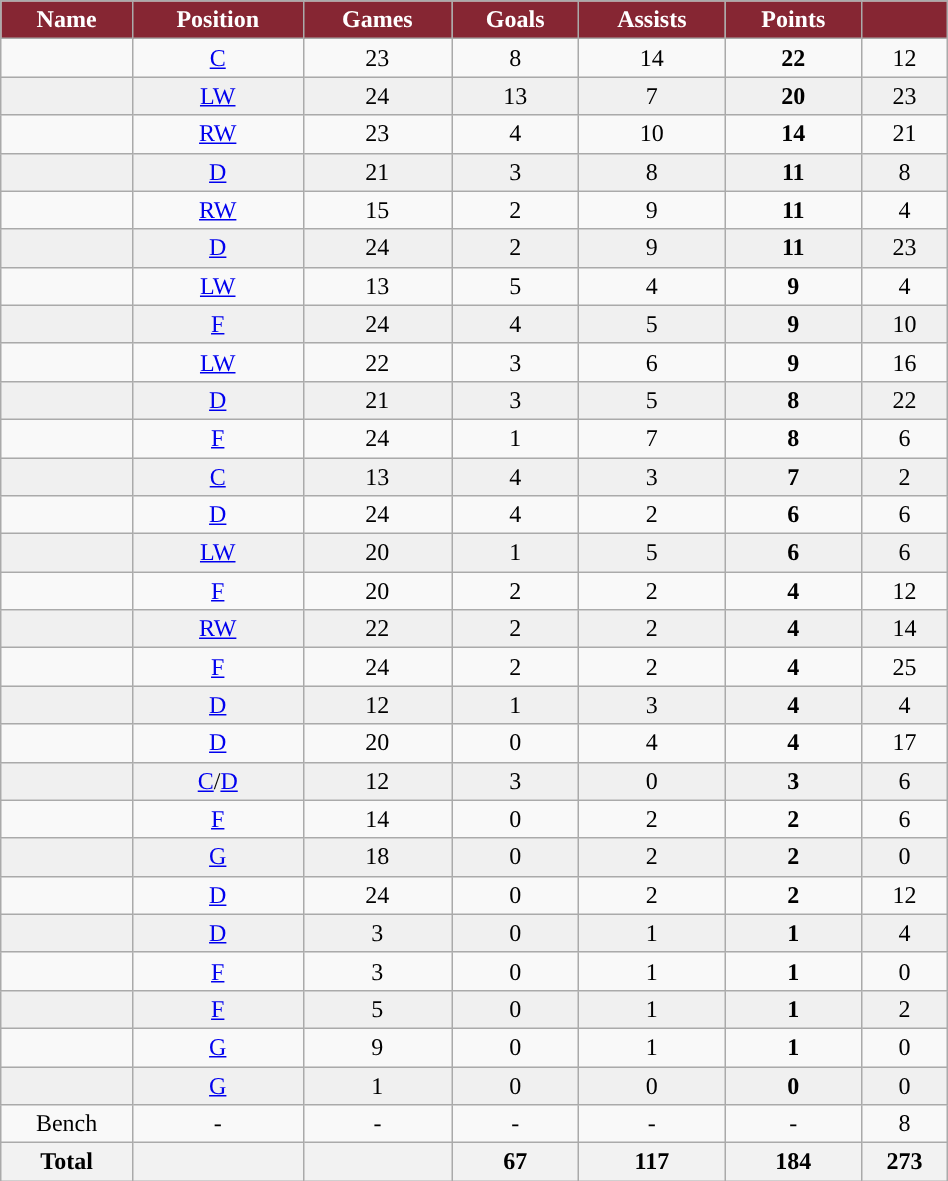<table class="wikitable sortable" width ="50%">
<tr align="center">
<th style="color:white; background:#862633; ">Name</th>
<th style="color:white; background:#862633; ">Position</th>
<th style="color:white; background:#862633; ">Games</th>
<th style="color:white; background:#862633; ">Goals</th>
<th style="color:white; background:#862633; ">Assists</th>
<th style="color:white; background:#862633; ">Points</th>
<th style="color:white; background:#862633; "><a href='#'></a></th>
</tr>
<tr align="center" bgcolor="">
<td></td>
<td><a href='#'>C</a></td>
<td>23</td>
<td>8</td>
<td>14</td>
<td><strong>22</strong></td>
<td>12</td>
</tr>
<tr align="center" bgcolor="f0f0f0">
<td></td>
<td><a href='#'>LW</a></td>
<td>24</td>
<td>13</td>
<td>7</td>
<td><strong>20</strong></td>
<td>23</td>
</tr>
<tr align="center" bgcolor="">
<td></td>
<td><a href='#'>RW</a></td>
<td>23</td>
<td>4</td>
<td>10</td>
<td><strong>14</strong></td>
<td>21</td>
</tr>
<tr align="center" bgcolor="f0f0f0">
<td></td>
<td><a href='#'>D</a></td>
<td>21</td>
<td>3</td>
<td>8</td>
<td><strong>11</strong></td>
<td>8</td>
</tr>
<tr align="center" bgcolor="">
<td></td>
<td><a href='#'>RW</a></td>
<td>15</td>
<td>2</td>
<td>9</td>
<td><strong>11</strong></td>
<td>4</td>
</tr>
<tr align="center" bgcolor="f0f0f0">
<td></td>
<td><a href='#'>D</a></td>
<td>24</td>
<td>2</td>
<td>9</td>
<td><strong>11</strong></td>
<td>23</td>
</tr>
<tr align="center" bgcolor="">
<td></td>
<td><a href='#'>LW</a></td>
<td>13</td>
<td>5</td>
<td>4</td>
<td><strong>9</strong></td>
<td>4</td>
</tr>
<tr align="center" bgcolor="f0f0f0">
<td></td>
<td><a href='#'>F</a></td>
<td>24</td>
<td>4</td>
<td>5</td>
<td><strong>9</strong></td>
<td>10</td>
</tr>
<tr align="center" bgcolor="">
<td></td>
<td><a href='#'>LW</a></td>
<td>22</td>
<td>3</td>
<td>6</td>
<td><strong>9</strong></td>
<td>16</td>
</tr>
<tr align="center" bgcolor="f0f0f0">
<td></td>
<td><a href='#'>D</a></td>
<td>21</td>
<td>3</td>
<td>5</td>
<td><strong>8</strong></td>
<td>22</td>
</tr>
<tr align="center" bgcolor="">
<td></td>
<td><a href='#'>F</a></td>
<td>24</td>
<td>1</td>
<td>7</td>
<td><strong>8</strong></td>
<td>6</td>
</tr>
<tr align="center" bgcolor="f0f0f0">
<td></td>
<td><a href='#'>C</a></td>
<td>13</td>
<td>4</td>
<td>3</td>
<td><strong>7</strong></td>
<td>2</td>
</tr>
<tr align="center" bgcolor="">
<td></td>
<td><a href='#'>D</a></td>
<td>24</td>
<td>4</td>
<td>2</td>
<td><strong>6</strong></td>
<td>6</td>
</tr>
<tr align="center" bgcolor="f0f0f0">
<td></td>
<td><a href='#'>LW</a></td>
<td>20</td>
<td>1</td>
<td>5</td>
<td><strong>6</strong></td>
<td>6</td>
</tr>
<tr align="center" bgcolor="">
<td></td>
<td><a href='#'>F</a></td>
<td>20</td>
<td>2</td>
<td>2</td>
<td><strong>4</strong></td>
<td>12</td>
</tr>
<tr align="center" bgcolor="f0f0f0">
<td></td>
<td><a href='#'>RW</a></td>
<td>22</td>
<td>2</td>
<td>2</td>
<td><strong>4</strong></td>
<td>14</td>
</tr>
<tr align="center" bgcolor="">
<td></td>
<td><a href='#'>F</a></td>
<td>24</td>
<td>2</td>
<td>2</td>
<td><strong>4</strong></td>
<td>25</td>
</tr>
<tr align="center" bgcolor="f0f0f0">
<td></td>
<td><a href='#'>D</a></td>
<td>12</td>
<td>1</td>
<td>3</td>
<td><strong>4</strong></td>
<td>4</td>
</tr>
<tr align="center" bgcolor="">
<td></td>
<td><a href='#'>D</a></td>
<td>20</td>
<td>0</td>
<td>4</td>
<td><strong>4</strong></td>
<td>17</td>
</tr>
<tr align="center" bgcolor="f0f0f0">
<td></td>
<td><a href='#'>C</a>/<a href='#'>D</a></td>
<td>12</td>
<td>3</td>
<td>0</td>
<td><strong>3</strong></td>
<td>6</td>
</tr>
<tr align="center" bgcolor="">
<td></td>
<td><a href='#'>F</a></td>
<td>14</td>
<td>0</td>
<td>2</td>
<td><strong>2</strong></td>
<td>6</td>
</tr>
<tr align="center" bgcolor="f0f0f0">
<td></td>
<td><a href='#'>G</a></td>
<td>18</td>
<td>0</td>
<td>2</td>
<td><strong>2</strong></td>
<td>0</td>
</tr>
<tr align="center" bgcolor="">
<td></td>
<td><a href='#'>D</a></td>
<td>24</td>
<td>0</td>
<td>2</td>
<td><strong>2</strong></td>
<td>12</td>
</tr>
<tr align="center" bgcolor="f0f0f0">
<td></td>
<td><a href='#'>D</a></td>
<td>3</td>
<td>0</td>
<td>1</td>
<td><strong>1</strong></td>
<td>4</td>
</tr>
<tr align="center" bgcolor="">
<td></td>
<td><a href='#'>F</a></td>
<td>3</td>
<td>0</td>
<td>1</td>
<td><strong>1</strong></td>
<td>0</td>
</tr>
<tr align="center" bgcolor="f0f0f0">
<td></td>
<td><a href='#'>F</a></td>
<td>5</td>
<td>0</td>
<td>1</td>
<td><strong>1</strong></td>
<td>2</td>
</tr>
<tr align="center" bgcolor="">
<td></td>
<td><a href='#'>G</a></td>
<td>9</td>
<td>0</td>
<td>1</td>
<td><strong>1</strong></td>
<td>0</td>
</tr>
<tr align="center" bgcolor="f0f0f0">
<td></td>
<td><a href='#'>G</a></td>
<td>1</td>
<td>0</td>
<td>0</td>
<td><strong>0</strong></td>
<td>0</td>
</tr>
<tr align="center" bgcolor="">
<td>Bench</td>
<td>-</td>
<td>-</td>
<td>-</td>
<td>-</td>
<td>-</td>
<td>8</td>
</tr>
<tr>
<th>Total</th>
<th></th>
<th></th>
<th>67</th>
<th>117</th>
<th>184</th>
<th>273</th>
</tr>
</table>
